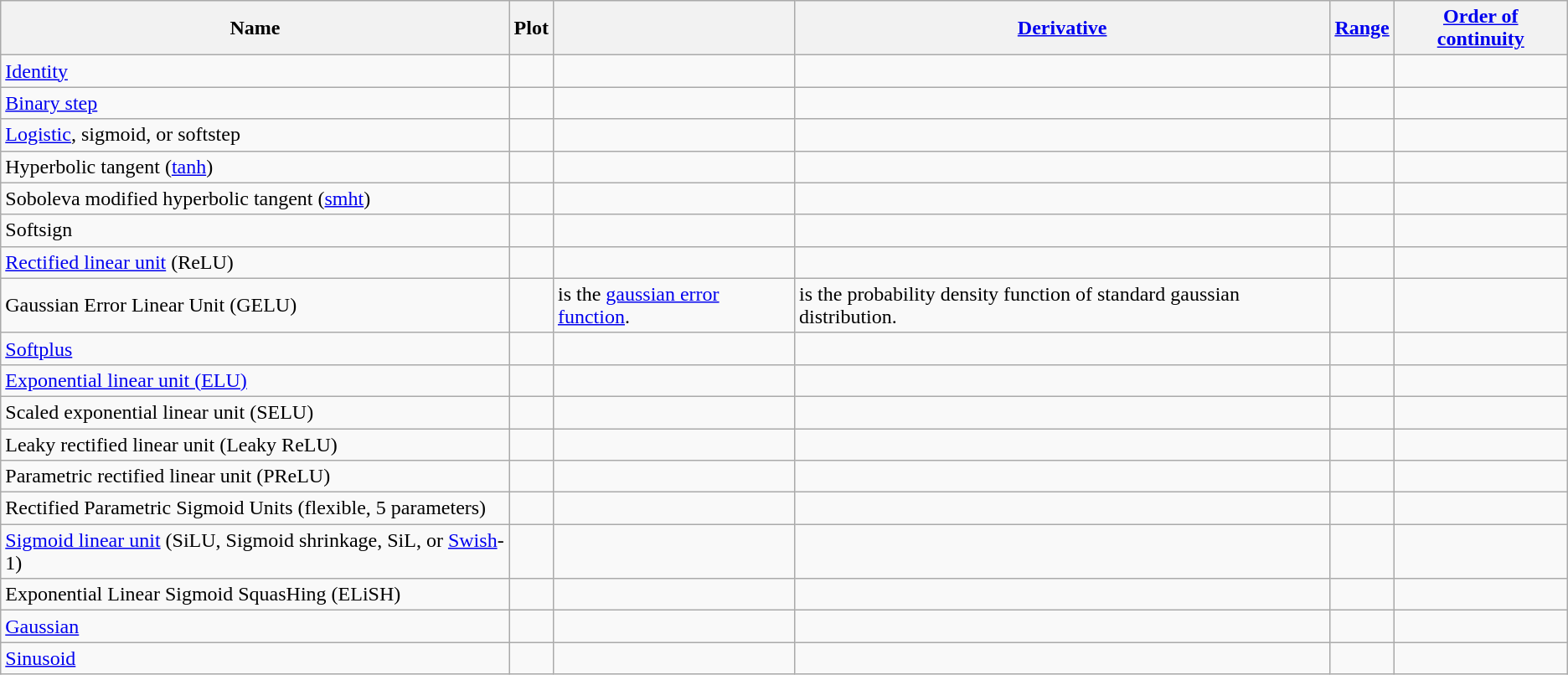<table class="wikitable sortable bs-exportable exportable">
<tr>
<th>Name</th>
<th class="unsortable">Plot</th>
<th></th>
<th><a href='#'>Derivative</a></th>
<th><a href='#'>Range</a></th>
<th><a href='#'>Order of continuity</a></th>
</tr>
<tr>
<td><a href='#'>Identity</a></td>
<td></td>
<td></td>
<td></td>
<td></td>
<td></td>
</tr>
<tr>
<td><a href='#'>Binary step</a></td>
<td></td>
<td></td>
<td></td>
<td></td>
<td></td>
</tr>
<tr>
<td><a href='#'>Logistic</a>, sigmoid, or softstep</td>
<td></td>
<td></td>
<td></td>
<td></td>
<td></td>
</tr>
<tr>
<td>Hyperbolic tangent (<a href='#'>tanh</a>)</td>
<td></td>
<td></td>
<td></td>
<td></td>
<td></td>
</tr>
<tr>
<td>Soboleva modified hyperbolic tangent (<a href='#'>smht</a>)</td>
<td></td>
<td></td>
<td></td>
<td></td>
<td></td>
</tr>
<tr>
<td>Softsign</td>
<td></td>
<td></td>
<td></td>
<td></td>
<td></td>
</tr>
<tr>
<td><a href='#'>Rectified linear unit</a> (ReLU)</td>
<td></td>
<td></td>
<td></td>
<td></td>
<td></td>
</tr>
<tr>
<td>Gaussian Error Linear Unit (GELU)</td>
<td></td>
<td> is the <a href='#'>gaussian error function</a>.</td>
<td> is the probability density function of standard gaussian distribution.</td>
<td></td>
<td></td>
</tr>
<tr>
<td><a href='#'>Softplus</a></td>
<td></td>
<td></td>
<td></td>
<td></td>
<td></td>
</tr>
<tr>
<td><a href='#'>Exponential linear unit (ELU)</a></td>
<td></td>
<td><br></td>
<td></td>
<td></td>
<td></td>
</tr>
<tr>
<td>Scaled exponential linear unit (SELU)</td>
<td></td>
<td><br></td>
<td></td>
<td></td>
<td></td>
</tr>
<tr>
<td>Leaky rectified linear unit (Leaky ReLU)</td>
<td></td>
<td></td>
<td></td>
<td></td>
<td></td>
</tr>
<tr>
<td>Parametric rectified linear unit (PReLU)</td>
<td></td>
<td><br></td>
<td></td>
<td></td>
<td></td>
</tr>
<tr>
<td>Rectified Parametric Sigmoid Units (flexible, 5 parameters)</td>
<td></td>
<td><br>
</td>
<td></td>
<td></td>
<td></td>
</tr>
<tr>
<td><a href='#'>Sigmoid linear unit</a> (SiLU, Sigmoid shrinkage, SiL, or <a href='#'>Swish</a>-1)</td>
<td></td>
<td></td>
<td></td>
<td></td>
<td></td>
</tr>
<tr>
<td>Exponential Linear Sigmoid SquasHing (ELiSH)</td>
<td></td>
<td></td>
<td></td>
<td></td>
<td></td>
</tr>
<tr>
<td><a href='#'>Gaussian</a></td>
<td></td>
<td></td>
<td></td>
<td></td>
<td></td>
</tr>
<tr>
<td><a href='#'>Sinusoid</a></td>
<td></td>
<td></td>
<td></td>
<td></td>
<td></td>
</tr>
</table>
